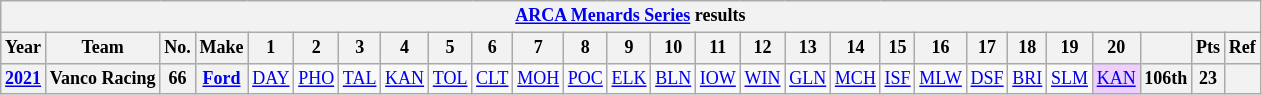<table class="wikitable" style="text-align:center; font-size:75%">
<tr>
<th colspan=48><a href='#'>ARCA Menards Series</a> results</th>
</tr>
<tr>
<th>Year</th>
<th>Team</th>
<th>No.</th>
<th>Make</th>
<th>1</th>
<th>2</th>
<th>3</th>
<th>4</th>
<th>5</th>
<th>6</th>
<th>7</th>
<th>8</th>
<th>9</th>
<th>10</th>
<th>11</th>
<th>12</th>
<th>13</th>
<th>14</th>
<th>15</th>
<th>16</th>
<th>17</th>
<th>18</th>
<th>19</th>
<th>20</th>
<th></th>
<th>Pts</th>
<th>Ref</th>
</tr>
<tr>
<th><a href='#'>2021</a></th>
<th>Vanco Racing</th>
<th>66</th>
<th><a href='#'>Ford</a></th>
<td><a href='#'>DAY</a></td>
<td><a href='#'>PHO</a></td>
<td><a href='#'>TAL</a></td>
<td><a href='#'>KAN</a></td>
<td><a href='#'>TOL</a></td>
<td><a href='#'>CLT</a></td>
<td><a href='#'>MOH</a></td>
<td><a href='#'>POC</a></td>
<td><a href='#'>ELK</a></td>
<td><a href='#'>BLN</a></td>
<td><a href='#'>IOW</a></td>
<td><a href='#'>WIN</a></td>
<td><a href='#'>GLN</a></td>
<td><a href='#'>MCH</a></td>
<td><a href='#'>ISF</a></td>
<td><a href='#'>MLW</a></td>
<td><a href='#'>DSF</a></td>
<td><a href='#'>BRI</a></td>
<td><a href='#'>SLM</a></td>
<td style="background:#EFCFFF;"><a href='#'>KAN</a><br></td>
<th>106th</th>
<th>23</th>
<th></th>
</tr>
</table>
